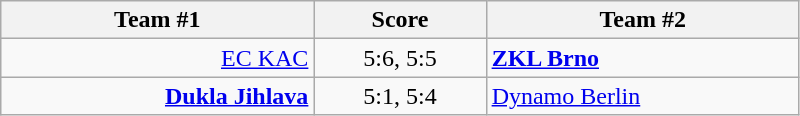<table class="wikitable" style="text-align: center;">
<tr>
<th width=20%>Team #1</th>
<th width=11%>Score</th>
<th width=20%>Team #2</th>
</tr>
<tr>
<td style="text-align: right;"><a href='#'>EC KAC</a> </td>
<td>5:6, 5:5</td>
<td style="text-align: left;"> <strong><a href='#'>ZKL Brno</a></strong></td>
</tr>
<tr>
<td style="text-align: right;"><strong><a href='#'>Dukla Jihlava</a></strong> </td>
<td>5:1, 5:4</td>
<td style="text-align: left;"> <a href='#'>Dynamo Berlin</a></td>
</tr>
</table>
